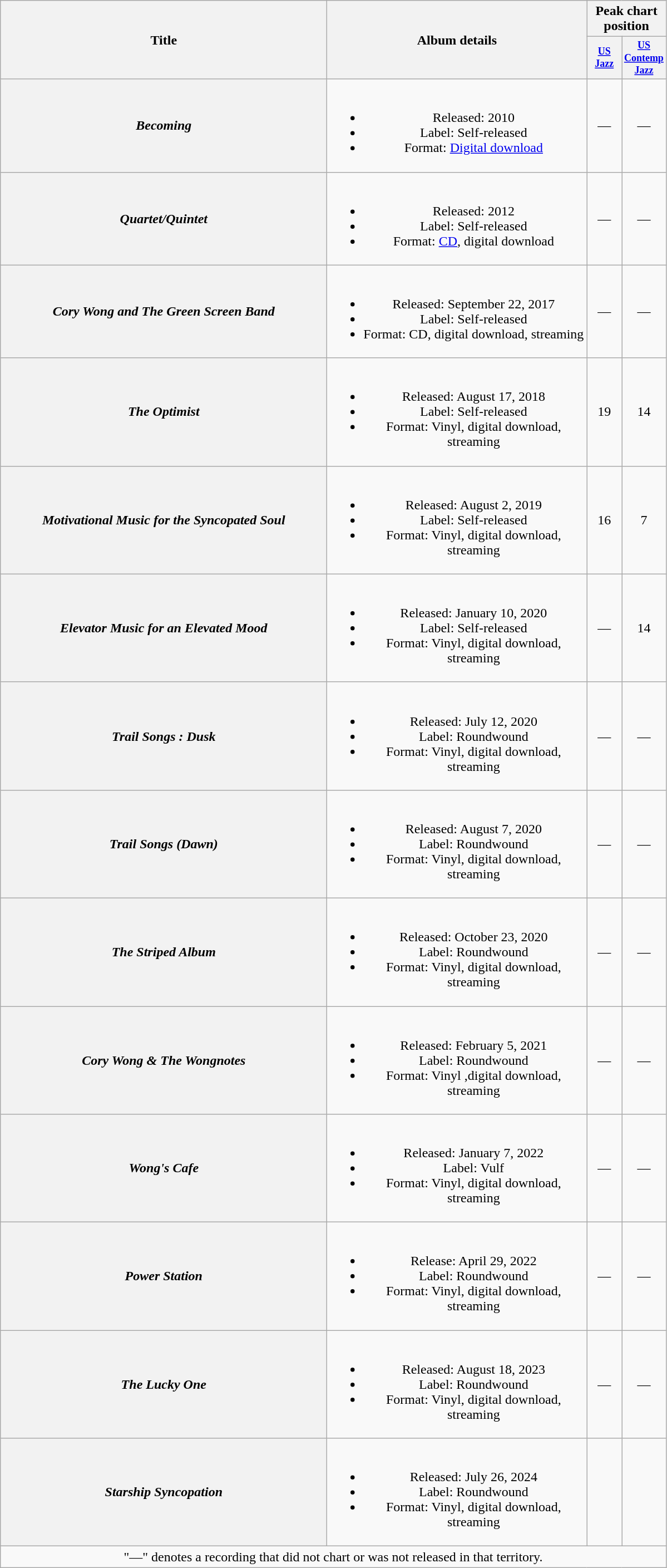<table class="wikitable sortable plainrowheaders" style="text-align:center;" border="1">
<tr>
<th scope="col" rowspan="2" style="width:24em;">Title</th>
<th scope="col" rowspan="2" style="width:19em;">Album details</th>
<th scope="col" colspan="2">Peak chart position</th>
</tr>
<tr>
<th scope="col" style="width:3em;font-size:75%;"><a href='#'>US Jazz</a><br></th>
<th scope="col" style="width:3em;font-size:75%;"><a href='#'>US Contemp Jazz</a><br></th>
</tr>
<tr>
<th scope="row"><em>Becoming</em></th>
<td><br><ul><li>Released: 2010</li><li>Label: Self-released</li><li>Format: <a href='#'>Digital download</a></li></ul></td>
<td>—</td>
<td>—</td>
</tr>
<tr>
<th scope="row"><em>Quartet/Quintet</em></th>
<td><br><ul><li>Released: 2012</li><li>Label: Self-released</li><li>Format: <a href='#'>CD</a>, digital download</li></ul></td>
<td>—</td>
<td>—</td>
</tr>
<tr>
<th scope="row"><em>Cory Wong and The Green Screen Band</em></th>
<td><br><ul><li>Released: September 22, 2017</li><li>Label: Self-released</li><li>Format: CD, digital download, streaming</li></ul></td>
<td>—</td>
<td>—</td>
</tr>
<tr>
<th scope="row"><em>The Optimist</em></th>
<td><br><ul><li>Released: August 17, 2018</li><li>Label: Self-released</li><li>Format: Vinyl, digital download, streaming</li></ul></td>
<td>19</td>
<td>14</td>
</tr>
<tr>
<th scope="row"><em>Motivational Music for the Syncopated Soul</em></th>
<td><br><ul><li>Released: August 2, 2019</li><li>Label: Self-released</li><li>Format: Vinyl, digital download, streaming</li></ul></td>
<td>16</td>
<td>7</td>
</tr>
<tr>
<th scope="row"><em>Elevator Music for an Elevated Mood</em></th>
<td><br><ul><li>Released: January 10, 2020</li><li>Label: Self-released</li><li>Format: Vinyl, digital download, streaming</li></ul></td>
<td>—</td>
<td>14</td>
</tr>
<tr>
<th scope="row"><em>Trail Songs : Dusk</em></th>
<td><br><ul><li>Released: July 12, 2020</li><li>Label: Roundwound</li><li>Format: Vinyl, digital download, streaming</li></ul></td>
<td>—</td>
<td>—</td>
</tr>
<tr>
<th scope="row"><em>Trail Songs (Dawn)</em></th>
<td><br><ul><li>Released: August 7, 2020</li><li>Label: Roundwound</li><li>Format: Vinyl, digital download, streaming</li></ul></td>
<td>—</td>
<td>—</td>
</tr>
<tr>
<th scope="row"><em>The Striped Album</em></th>
<td><br><ul><li>Released: October 23, 2020</li><li>Label: Roundwound</li><li>Format: Vinyl, digital download, streaming</li></ul></td>
<td>—</td>
<td>—</td>
</tr>
<tr>
<th scope="row"><em>Cory Wong & The Wongnotes</em></th>
<td><br><ul><li>Released: February 5, 2021</li><li>Label: Roundwound</li><li>Format: Vinyl ,digital download, streaming</li></ul></td>
<td>—</td>
<td>—</td>
</tr>
<tr>
<th scope="row"><em>Wong's Cafe</em></th>
<td><br><ul><li>Released: January 7, 2022</li><li>Label: Vulf</li><li>Format: Vinyl, digital download, streaming</li></ul></td>
<td>—</td>
<td>—</td>
</tr>
<tr>
<th scope="row"><em>Power Station</em></th>
<td><br><ul><li>Release: April 29, 2022</li><li>Label: Roundwound</li><li>Format: Vinyl, digital download, streaming</li></ul></td>
<td>—</td>
<td>—</td>
</tr>
<tr>
<th scope="row"><em>The Lucky One</em></th>
<td><br><ul><li>Released: August 18, 2023</li><li>Label: Roundwound</li><li>Format: Vinyl, digital download, streaming</li></ul></td>
<td>—</td>
<td>—</td>
</tr>
<tr>
<th scope="row"><em>Starship Syncopation</em></th>
<td><br><ul><li>Released: July 26, 2024</li><li>Label: Roundwound</li><li>Format: Vinyl, digital download, streaming</li></ul></td>
<td></td>
<td></td>
</tr>
<tr>
<td style=text-align:center" colspan="12" style="font-size: 8pt">"—" denotes a recording that did not chart or was not released in that territory.</td>
</tr>
</table>
